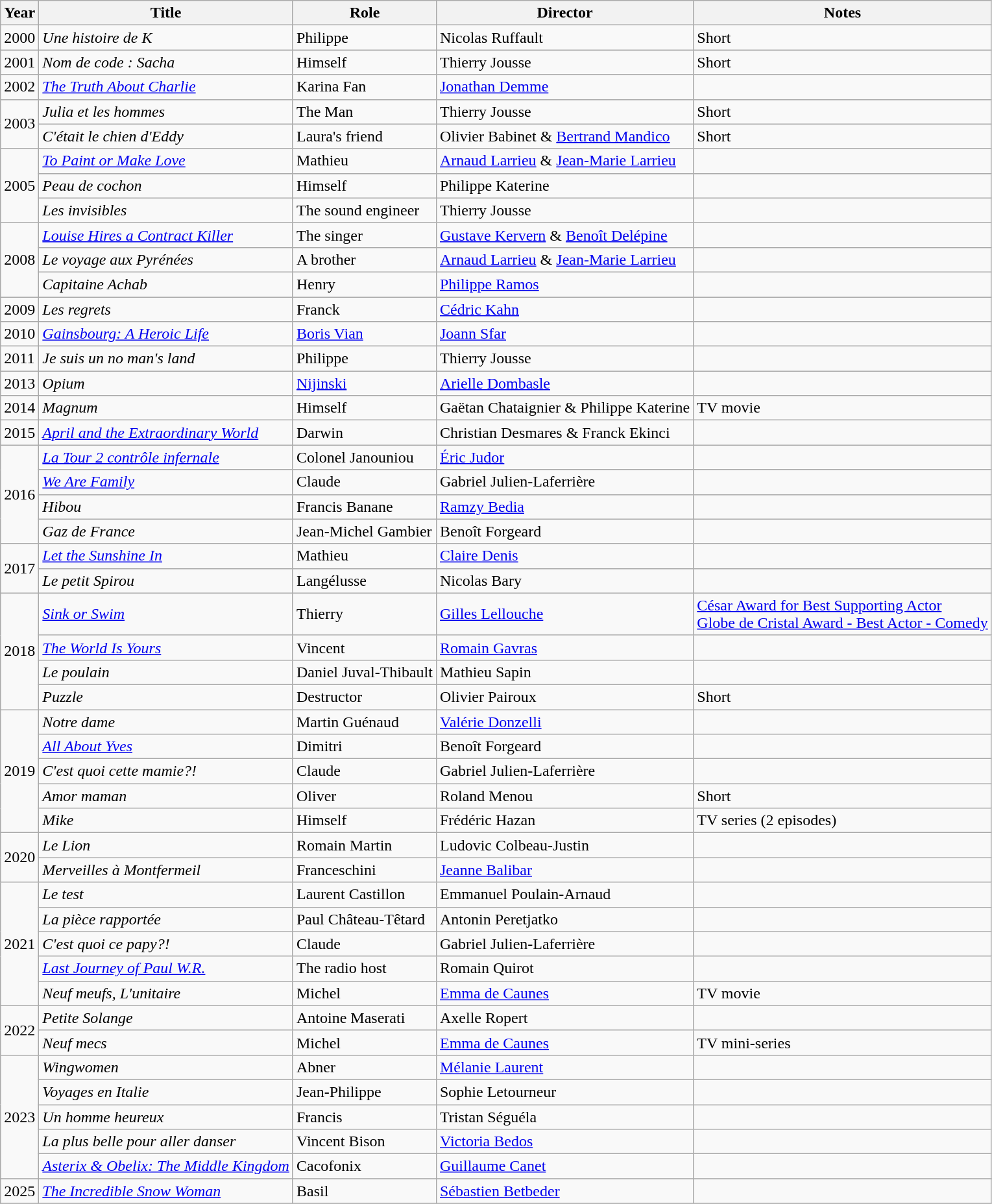<table class="wikitable sortable">
<tr>
<th>Year</th>
<th>Title</th>
<th>Role</th>
<th>Director</th>
<th>Notes</th>
</tr>
<tr>
<td>2000</td>
<td><em>Une histoire de K</em></td>
<td>Philippe</td>
<td>Nicolas Ruffault</td>
<td>Short</td>
</tr>
<tr>
<td>2001</td>
<td><em>Nom de code : Sacha</em></td>
<td>Himself</td>
<td>Thierry Jousse</td>
<td>Short</td>
</tr>
<tr>
<td>2002</td>
<td><em><a href='#'>The Truth About Charlie</a></em></td>
<td>Karina Fan</td>
<td><a href='#'>Jonathan Demme</a></td>
<td></td>
</tr>
<tr>
<td rowspan=2>2003</td>
<td><em>Julia et les hommes</em></td>
<td>The Man</td>
<td>Thierry Jousse</td>
<td>Short</td>
</tr>
<tr>
<td><em>C'était le chien d'Eddy</em></td>
<td>Laura's friend</td>
<td>Olivier Babinet & <a href='#'>Bertrand Mandico</a></td>
<td>Short</td>
</tr>
<tr>
<td rowspan=3>2005</td>
<td><em><a href='#'>To Paint or Make Love</a></em></td>
<td>Mathieu</td>
<td><a href='#'>Arnaud Larrieu</a> & <a href='#'>Jean-Marie Larrieu</a></td>
<td></td>
</tr>
<tr>
<td><em>Peau de cochon</em></td>
<td>Himself</td>
<td>Philippe Katerine</td>
<td></td>
</tr>
<tr>
<td><em>Les invisibles</em></td>
<td>The sound engineer</td>
<td>Thierry Jousse</td>
<td></td>
</tr>
<tr>
<td rowspan=3>2008</td>
<td><em><a href='#'>Louise Hires a Contract Killer</a></em></td>
<td>The singer</td>
<td><a href='#'>Gustave Kervern</a> & <a href='#'>Benoît Delépine</a></td>
<td></td>
</tr>
<tr>
<td><em>Le voyage aux Pyrénées</em></td>
<td>A brother</td>
<td><a href='#'>Arnaud Larrieu</a> & <a href='#'>Jean-Marie Larrieu</a></td>
<td></td>
</tr>
<tr>
<td><em>Capitaine Achab</em></td>
<td>Henry</td>
<td><a href='#'>Philippe Ramos</a></td>
<td></td>
</tr>
<tr>
<td>2009</td>
<td><em>Les regrets</em></td>
<td>Franck</td>
<td><a href='#'>Cédric Kahn</a></td>
<td></td>
</tr>
<tr>
<td>2010</td>
<td><em><a href='#'>Gainsbourg: A Heroic Life</a></em></td>
<td><a href='#'>Boris Vian</a></td>
<td><a href='#'>Joann Sfar</a></td>
<td></td>
</tr>
<tr>
<td>2011</td>
<td><em>Je suis un no man's land</em></td>
<td>Philippe</td>
<td>Thierry Jousse</td>
<td></td>
</tr>
<tr>
<td>2013</td>
<td><em>Opium</em></td>
<td><a href='#'>Nijinski</a></td>
<td><a href='#'>Arielle Dombasle</a></td>
<td></td>
</tr>
<tr>
<td>2014</td>
<td><em>Magnum</em></td>
<td>Himself</td>
<td>Gaëtan Chataignier & Philippe Katerine</td>
<td>TV movie</td>
</tr>
<tr>
<td>2015</td>
<td><em><a href='#'>April and the Extraordinary World</a></em></td>
<td>Darwin</td>
<td>Christian Desmares & Franck Ekinci</td>
<td></td>
</tr>
<tr>
<td rowspan=4>2016</td>
<td><em><a href='#'>La Tour 2 contrôle infernale</a></em></td>
<td>Colonel Janouniou</td>
<td><a href='#'>Éric Judor</a></td>
<td></td>
</tr>
<tr>
<td><em><a href='#'>We Are Family</a></em></td>
<td>Claude</td>
<td>Gabriel Julien-Laferrière</td>
<td></td>
</tr>
<tr>
<td><em>Hibou</em></td>
<td>Francis Banane</td>
<td><a href='#'>Ramzy Bedia</a></td>
<td></td>
</tr>
<tr>
<td><em>Gaz de France</em></td>
<td>Jean-Michel Gambier</td>
<td>Benoît Forgeard</td>
<td></td>
</tr>
<tr>
<td rowspan=2>2017</td>
<td><em><a href='#'>Let the Sunshine In</a></em></td>
<td>Mathieu</td>
<td><a href='#'>Claire Denis</a></td>
<td></td>
</tr>
<tr>
<td><em>Le petit Spirou</em></td>
<td>Langélusse</td>
<td>Nicolas Bary</td>
<td></td>
</tr>
<tr>
<td rowspan=4>2018</td>
<td><em><a href='#'>Sink or Swim</a></em></td>
<td>Thierry</td>
<td><a href='#'>Gilles Lellouche</a></td>
<td><a href='#'>César Award for Best Supporting Actor</a><br><a href='#'>Globe de Cristal Award - Best Actor - Comedy</a></td>
</tr>
<tr>
<td><em><a href='#'>The World Is Yours</a></em></td>
<td>Vincent</td>
<td><a href='#'>Romain Gavras</a></td>
<td></td>
</tr>
<tr>
<td><em>Le poulain</em></td>
<td>Daniel Juval-Thibault</td>
<td>Mathieu Sapin</td>
<td></td>
</tr>
<tr>
<td><em>Puzzle</em></td>
<td>Destructor</td>
<td>Olivier Pairoux</td>
<td>Short</td>
</tr>
<tr>
<td rowspan="5">2019</td>
<td><em>Notre dame</em></td>
<td>Martin Guénaud</td>
<td><a href='#'>Valérie Donzelli</a></td>
<td></td>
</tr>
<tr>
<td><em><a href='#'>All About Yves</a></em></td>
<td>Dimitri</td>
<td>Benoît Forgeard</td>
<td></td>
</tr>
<tr>
<td><em>C'est quoi cette mamie?!</em></td>
<td>Claude</td>
<td>Gabriel Julien-Laferrière</td>
<td></td>
</tr>
<tr>
<td><em>Amor maman</em></td>
<td>Oliver</td>
<td>Roland Menou</td>
<td>Short</td>
</tr>
<tr>
<td><em>Mike</em></td>
<td>Himself</td>
<td>Frédéric Hazan</td>
<td>TV series (2 episodes)</td>
</tr>
<tr>
<td rowspan=2>2020</td>
<td><em>Le Lion</em></td>
<td>Romain Martin</td>
<td>Ludovic Colbeau-Justin</td>
<td></td>
</tr>
<tr>
<td><em>Merveilles à Montfermeil</em></td>
<td>Franceschini</td>
<td><a href='#'>Jeanne Balibar</a></td>
<td></td>
</tr>
<tr>
<td rowspan=5>2021</td>
<td><em>Le test</em></td>
<td>Laurent Castillon</td>
<td>Emmanuel Poulain-Arnaud</td>
<td></td>
</tr>
<tr>
<td><em>La pièce rapportée</em></td>
<td>Paul Château-Têtard</td>
<td>Antonin Peretjatko</td>
<td></td>
</tr>
<tr>
<td><em>C'est quoi ce papy?!</em></td>
<td>Claude</td>
<td>Gabriel Julien-Laferrière</td>
<td></td>
</tr>
<tr>
<td><em><a href='#'>Last Journey of Paul W.R.</a></em></td>
<td>The radio host</td>
<td>Romain Quirot</td>
<td></td>
</tr>
<tr>
<td><em>Neuf meufs, L'unitaire</em></td>
<td>Michel</td>
<td><a href='#'>Emma de Caunes</a></td>
<td>TV movie</td>
</tr>
<tr>
<td rowspan=2>2022</td>
<td><em>Petite Solange</em></td>
<td>Antoine Maserati</td>
<td>Axelle Ropert</td>
<td></td>
</tr>
<tr>
<td><em>Neuf mecs</em></td>
<td>Michel</td>
<td><a href='#'>Emma de Caunes</a></td>
<td>TV mini-series</td>
</tr>
<tr>
<td rowspan=5>2023</td>
<td><em>Wingwomen</em></td>
<td>Abner</td>
<td><a href='#'>Mélanie Laurent</a></td>
<td></td>
</tr>
<tr>
<td><em>Voyages en Italie</em></td>
<td>Jean-Philippe</td>
<td>Sophie Letourneur</td>
<td></td>
</tr>
<tr>
<td><em>Un homme heureux</em></td>
<td>Francis</td>
<td>Tristan Séguéla</td>
<td></td>
</tr>
<tr>
<td><em>La plus belle pour aller danser</em></td>
<td>Vincent Bison</td>
<td><a href='#'>Victoria Bedos</a></td>
<td></td>
</tr>
<tr>
<td><em><a href='#'>Asterix & Obelix: The Middle Kingdom</a></em></td>
<td>Cacofonix</td>
<td><a href='#'>Guillaume Canet</a></td>
<td></td>
</tr>
<tr>
</tr>
<tr>
<td>2025</td>
<td><em><a href='#'>The Incredible Snow Woman</a></em></td>
<td>Basil</td>
<td><a href='#'>Sébastien Betbeder</a></td>
<td></td>
</tr>
<tr>
</tr>
</table>
